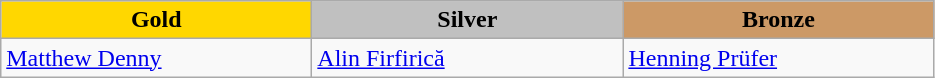<table class="wikitable" style="text-align:left">
<tr align="center">
<td width=200 bgcolor=gold><strong>Gold</strong></td>
<td width=200 bgcolor=silver><strong>Silver</strong></td>
<td width=200 bgcolor=CC9966><strong>Bronze</strong></td>
</tr>
<tr>
<td><a href='#'>Matthew Denny</a><br></td>
<td><a href='#'>Alin Firfirică</a><br></td>
<td><a href='#'>Henning Prüfer</a><br></td>
</tr>
</table>
